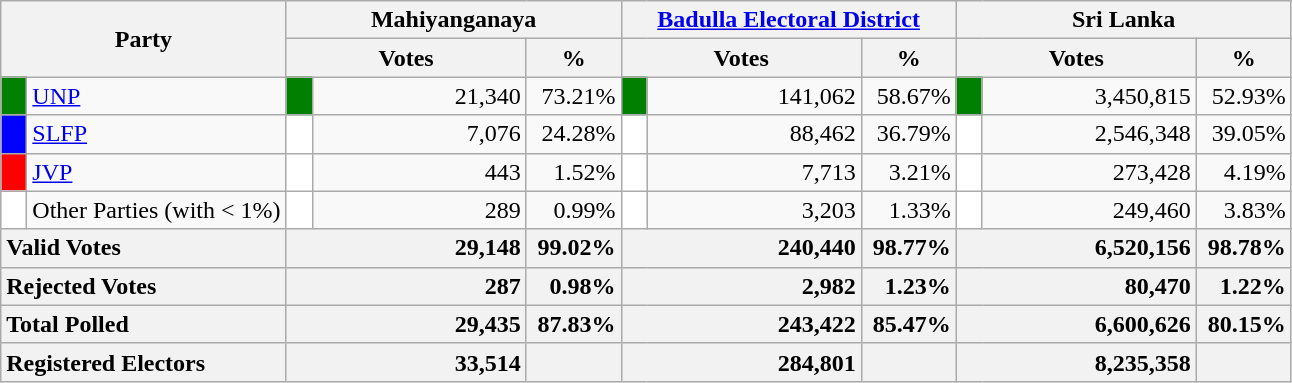<table class="wikitable">
<tr>
<th colspan="2" width="144px"rowspan="2">Party</th>
<th colspan="3" width="216px">Mahiyanganaya</th>
<th colspan="3" width="216px"><a href='#'>Badulla Electoral District</a></th>
<th colspan="3" width="216px">Sri Lanka</th>
</tr>
<tr>
<th colspan="2" width="144px">Votes</th>
<th>%</th>
<th colspan="2" width="144px">Votes</th>
<th>%</th>
<th colspan="2" width="144px">Votes</th>
<th>%</th>
</tr>
<tr>
<td style="background-color:green;" width="10px"></td>
<td style="text-align:left;"><a href='#'>UNP</a></td>
<td style="background-color:green;" width="10px"></td>
<td style="text-align:right;">21,340</td>
<td style="text-align:right;">73.21%</td>
<td style="background-color:green;" width="10px"></td>
<td style="text-align:right;">141,062</td>
<td style="text-align:right;">58.67%</td>
<td style="background-color:green;" width="10px"></td>
<td style="text-align:right;">3,450,815</td>
<td style="text-align:right;">52.93%</td>
</tr>
<tr>
<td style="background-color:blue;" width="10px"></td>
<td style="text-align:left;"><a href='#'>SLFP</a></td>
<td style="background-color:white;" width="10px"></td>
<td style="text-align:right;">7,076</td>
<td style="text-align:right;">24.28%</td>
<td style="background-color:white;" width="10px"></td>
<td style="text-align:right;">88,462</td>
<td style="text-align:right;">36.79%</td>
<td style="background-color:white;" width="10px"></td>
<td style="text-align:right;">2,546,348</td>
<td style="text-align:right;">39.05%</td>
</tr>
<tr>
<td style="background-color:red;" width="10px"></td>
<td style="text-align:left;"><a href='#'>JVP</a></td>
<td style="background-color:white;" width="10px"></td>
<td style="text-align:right;">443</td>
<td style="text-align:right;">1.52%</td>
<td style="background-color:white;" width="10px"></td>
<td style="text-align:right;">7,713</td>
<td style="text-align:right;">3.21%</td>
<td style="background-color:white;" width="10px"></td>
<td style="text-align:right;">273,428</td>
<td style="text-align:right;">4.19%</td>
</tr>
<tr>
<td style="background-color:white;" width="10px"></td>
<td style="text-align:left;">Other Parties (with < 1%)</td>
<td style="background-color:white;" width="10px"></td>
<td style="text-align:right;">289</td>
<td style="text-align:right;">0.99%</td>
<td style="background-color:white;" width="10px"></td>
<td style="text-align:right;">3,203</td>
<td style="text-align:right;">1.33%</td>
<td style="background-color:white;" width="10px"></td>
<td style="text-align:right;">249,460</td>
<td style="text-align:right;">3.83%</td>
</tr>
<tr>
<th colspan="2" width="144px"style="text-align:left;">Valid Votes</th>
<th style="text-align:right;"colspan="2" width="144px">29,148</th>
<th style="text-align:right;">99.02%</th>
<th style="text-align:right;"colspan="2" width="144px">240,440</th>
<th style="text-align:right;">98.77%</th>
<th style="text-align:right;"colspan="2" width="144px">6,520,156</th>
<th style="text-align:right;">98.78%</th>
</tr>
<tr>
<th colspan="2" width="144px"style="text-align:left;">Rejected Votes</th>
<th style="text-align:right;"colspan="2" width="144px">287</th>
<th style="text-align:right;">0.98%</th>
<th style="text-align:right;"colspan="2" width="144px">2,982</th>
<th style="text-align:right;">1.23%</th>
<th style="text-align:right;"colspan="2" width="144px">80,470</th>
<th style="text-align:right;">1.22%</th>
</tr>
<tr>
<th colspan="2" width="144px"style="text-align:left;">Total Polled</th>
<th style="text-align:right;"colspan="2" width="144px">29,435</th>
<th style="text-align:right;">87.83%</th>
<th style="text-align:right;"colspan="2" width="144px">243,422</th>
<th style="text-align:right;">85.47%</th>
<th style="text-align:right;"colspan="2" width="144px">6,600,626</th>
<th style="text-align:right;">80.15%</th>
</tr>
<tr>
<th colspan="2" width="144px"style="text-align:left;">Registered Electors</th>
<th style="text-align:right;"colspan="2" width="144px">33,514</th>
<th></th>
<th style="text-align:right;"colspan="2" width="144px">284,801</th>
<th></th>
<th style="text-align:right;"colspan="2" width="144px">8,235,358</th>
<th></th>
</tr>
</table>
